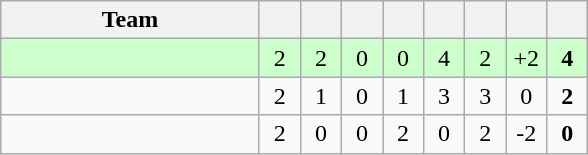<table class="wikitable" style="text-align: center;">
<tr>
<th width="165">Team</th>
<th width="20"></th>
<th width="20"></th>
<th width="20"></th>
<th width="20"></th>
<th width="20"></th>
<th width="20"></th>
<th width="20"></th>
<th width="20"></th>
</tr>
<tr bgcolor=ccffcc>
<td style="text-align:left;"></td>
<td>2</td>
<td>2</td>
<td>0</td>
<td>0</td>
<td>4</td>
<td>2</td>
<td>+2</td>
<td><strong>4</strong></td>
</tr>
<tr>
<td style="text-align:left;"></td>
<td>2</td>
<td>1</td>
<td>0</td>
<td>1</td>
<td>3</td>
<td>3</td>
<td>0</td>
<td><strong>2</strong></td>
</tr>
<tr>
<td style="text-align:left;"></td>
<td>2</td>
<td>0</td>
<td>0</td>
<td>2</td>
<td>0</td>
<td>2</td>
<td>-2</td>
<td><strong>0</strong></td>
</tr>
</table>
